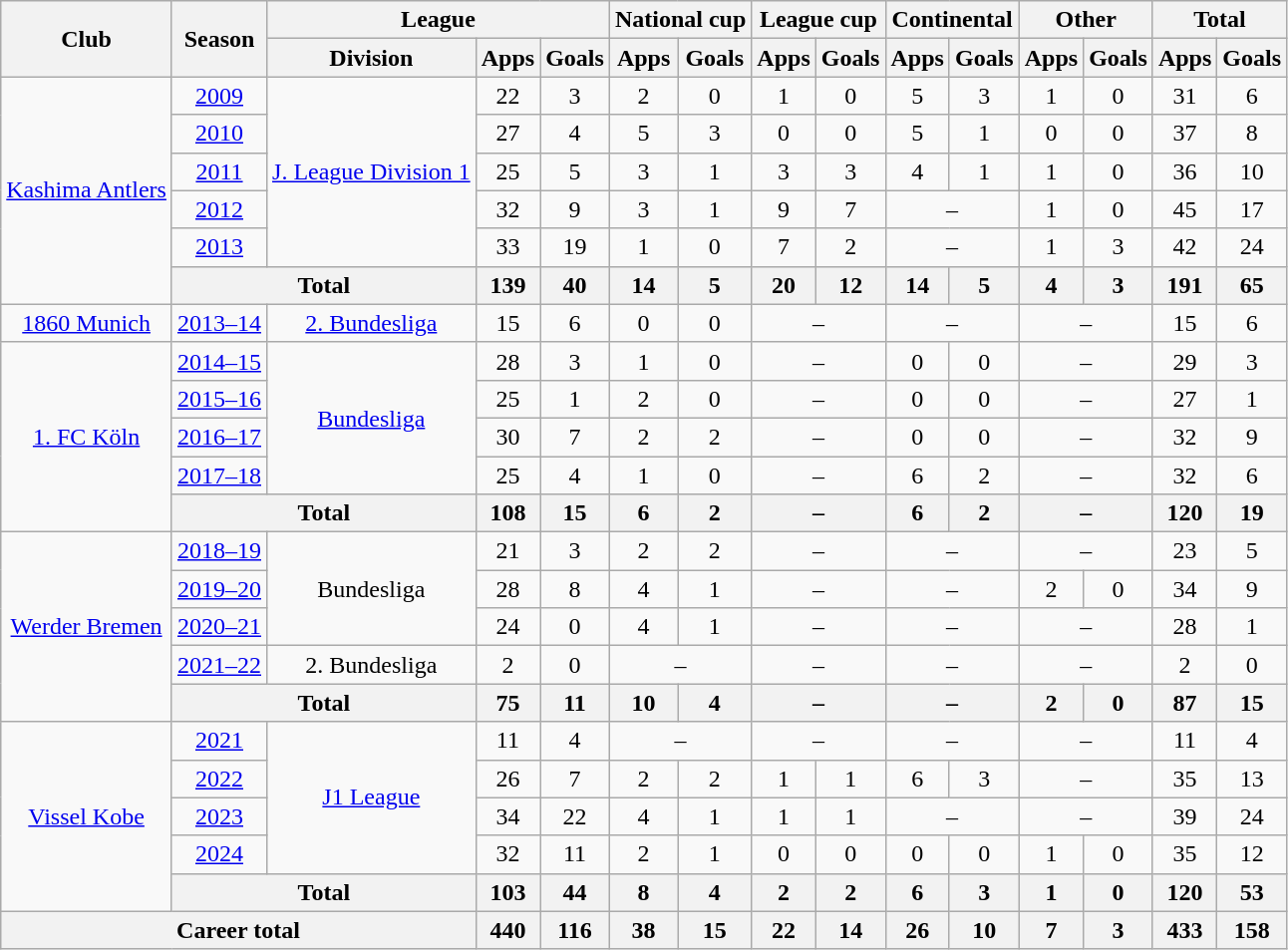<table class="wikitable" style="text-align:center">
<tr>
<th rowspan="2">Club</th>
<th rowspan="2">Season</th>
<th colspan="3">League</th>
<th colspan="2">National cup</th>
<th colspan="2">League cup</th>
<th colspan="2">Continental</th>
<th colspan="2">Other</th>
<th colspan="2">Total</th>
</tr>
<tr>
<th>Division</th>
<th>Apps</th>
<th>Goals</th>
<th>Apps</th>
<th>Goals</th>
<th>Apps</th>
<th>Goals</th>
<th>Apps</th>
<th>Goals</th>
<th>Apps</th>
<th>Goals</th>
<th>Apps</th>
<th>Goals</th>
</tr>
<tr>
<td rowspan="6"><a href='#'>Kashima Antlers</a></td>
<td><a href='#'>2009</a></td>
<td rowspan="5"><a href='#'>J. League Division 1</a></td>
<td>22</td>
<td>3</td>
<td>2</td>
<td>0</td>
<td>1</td>
<td>0</td>
<td>5</td>
<td>3</td>
<td>1</td>
<td>0</td>
<td>31</td>
<td>6</td>
</tr>
<tr>
<td><a href='#'>2010</a></td>
<td>27</td>
<td>4</td>
<td>5</td>
<td>3</td>
<td>0</td>
<td>0</td>
<td>5</td>
<td>1</td>
<td>0</td>
<td>0</td>
<td>37</td>
<td>8</td>
</tr>
<tr>
<td><a href='#'>2011</a></td>
<td>25</td>
<td>5</td>
<td>3</td>
<td>1</td>
<td>3</td>
<td>3</td>
<td>4</td>
<td>1</td>
<td>1</td>
<td>0</td>
<td>36</td>
<td>10</td>
</tr>
<tr>
<td><a href='#'>2012</a></td>
<td>32</td>
<td>9</td>
<td>3</td>
<td>1</td>
<td>9</td>
<td>7</td>
<td colspan="2">–</td>
<td>1</td>
<td>0</td>
<td>45</td>
<td>17</td>
</tr>
<tr>
<td><a href='#'>2013</a></td>
<td>33</td>
<td>19</td>
<td>1</td>
<td>0</td>
<td>7</td>
<td>2</td>
<td colspan="2">–</td>
<td>1</td>
<td>3</td>
<td>42</td>
<td>24</td>
</tr>
<tr>
<th colspan="2">Total</th>
<th>139</th>
<th>40</th>
<th>14</th>
<th>5</th>
<th>20</th>
<th>12</th>
<th>14</th>
<th>5</th>
<th>4</th>
<th>3</th>
<th>191</th>
<th>65</th>
</tr>
<tr>
<td><a href='#'>1860 Munich</a></td>
<td><a href='#'>2013–14</a></td>
<td><a href='#'>2. Bundesliga</a></td>
<td>15</td>
<td>6</td>
<td>0</td>
<td>0</td>
<td colspan="2">–</td>
<td colspan="2">–</td>
<td colspan="2">–</td>
<td>15</td>
<td>6</td>
</tr>
<tr>
<td rowspan="5"><a href='#'>1. FC Köln</a></td>
<td><a href='#'>2014–15</a></td>
<td rowspan="4"><a href='#'>Bundesliga</a></td>
<td>28</td>
<td>3</td>
<td>1</td>
<td>0</td>
<td colspan="2">–</td>
<td>0</td>
<td>0</td>
<td colspan="2">–</td>
<td>29</td>
<td>3</td>
</tr>
<tr>
<td><a href='#'>2015–16</a></td>
<td>25</td>
<td>1</td>
<td>2</td>
<td>0</td>
<td colspan="2">–</td>
<td>0</td>
<td>0</td>
<td colspan="2">–</td>
<td>27</td>
<td>1</td>
</tr>
<tr>
<td><a href='#'>2016–17</a></td>
<td>30</td>
<td>7</td>
<td>2</td>
<td>2</td>
<td colspan="2">–</td>
<td>0</td>
<td>0</td>
<td colspan="2">–</td>
<td>32</td>
<td>9</td>
</tr>
<tr>
<td><a href='#'>2017–18</a></td>
<td>25</td>
<td>4</td>
<td>1</td>
<td>0</td>
<td colspan="2">–</td>
<td>6</td>
<td>2</td>
<td colspan="2">–</td>
<td>32</td>
<td>6</td>
</tr>
<tr>
<th colspan="2">Total</th>
<th>108</th>
<th>15</th>
<th>6</th>
<th>2</th>
<th colspan="2">–</th>
<th>6</th>
<th>2</th>
<th colspan="2">–</th>
<th>120</th>
<th>19</th>
</tr>
<tr>
<td rowspan="5"><a href='#'>Werder Bremen</a></td>
<td><a href='#'>2018–19</a></td>
<td rowspan="3">Bundesliga</td>
<td>21</td>
<td>3</td>
<td>2</td>
<td>2</td>
<td colspan="2">–</td>
<td colspan="2">–</td>
<td colspan="2">–</td>
<td>23</td>
<td>5</td>
</tr>
<tr>
<td><a href='#'>2019–20</a></td>
<td>28</td>
<td>8</td>
<td>4</td>
<td>1</td>
<td colspan="2">–</td>
<td colspan="2">–</td>
<td>2</td>
<td>0</td>
<td>34</td>
<td>9</td>
</tr>
<tr>
<td><a href='#'>2020–21</a></td>
<td>24</td>
<td>0</td>
<td>4</td>
<td>1</td>
<td colspan="2">–</td>
<td colspan="2">–</td>
<td colspan="2">–</td>
<td>28</td>
<td>1</td>
</tr>
<tr>
<td><a href='#'>2021–22</a></td>
<td>2. Bundesliga</td>
<td>2</td>
<td>0</td>
<td colspan="2">–</td>
<td colspan="2">–</td>
<td colspan="2">–</td>
<td colspan="2">–</td>
<td>2</td>
<td>0</td>
</tr>
<tr>
<th colspan="2">Total</th>
<th>75</th>
<th>11</th>
<th>10</th>
<th>4</th>
<th colspan="2">–</th>
<th colspan="2">–</th>
<th>2</th>
<th>0</th>
<th>87</th>
<th>15</th>
</tr>
<tr>
<td rowspan="5"><a href='#'>Vissel Kobe</a></td>
<td><a href='#'>2021</a></td>
<td rowspan="4"><a href='#'>J1 League</a></td>
<td>11</td>
<td>4</td>
<td colspan="2">–</td>
<td colspan="2">–</td>
<td colspan="2">–</td>
<td colspan="2">–</td>
<td>11</td>
<td>4</td>
</tr>
<tr>
<td><a href='#'>2022</a></td>
<td>26</td>
<td>7</td>
<td>2</td>
<td>2</td>
<td>1</td>
<td>1</td>
<td>6</td>
<td>3</td>
<td colspan="2">–</td>
<td>35</td>
<td>13</td>
</tr>
<tr>
<td><a href='#'>2023</a></td>
<td>34</td>
<td>22</td>
<td>4</td>
<td>1</td>
<td>1</td>
<td>1</td>
<td colspan="2">–</td>
<td colspan="2">–</td>
<td>39</td>
<td>24</td>
</tr>
<tr>
<td><a href='#'>2024</a></td>
<td>32</td>
<td>11</td>
<td>2</td>
<td>1</td>
<td>0</td>
<td>0</td>
<td>0</td>
<td>0</td>
<td>1</td>
<td>0</td>
<td>35</td>
<td>12</td>
</tr>
<tr>
<th colspan="2">Total</th>
<th>103</th>
<th>44</th>
<th>8</th>
<th>4</th>
<th>2</th>
<th>2</th>
<th>6</th>
<th>3</th>
<th>1</th>
<th>0</th>
<th>120</th>
<th>53</th>
</tr>
<tr>
<th colspan="3">Career total</th>
<th>440</th>
<th>116</th>
<th>38</th>
<th>15</th>
<th>22</th>
<th>14</th>
<th>26</th>
<th>10</th>
<th>7</th>
<th>3</th>
<th>433</th>
<th>158</th>
</tr>
</table>
